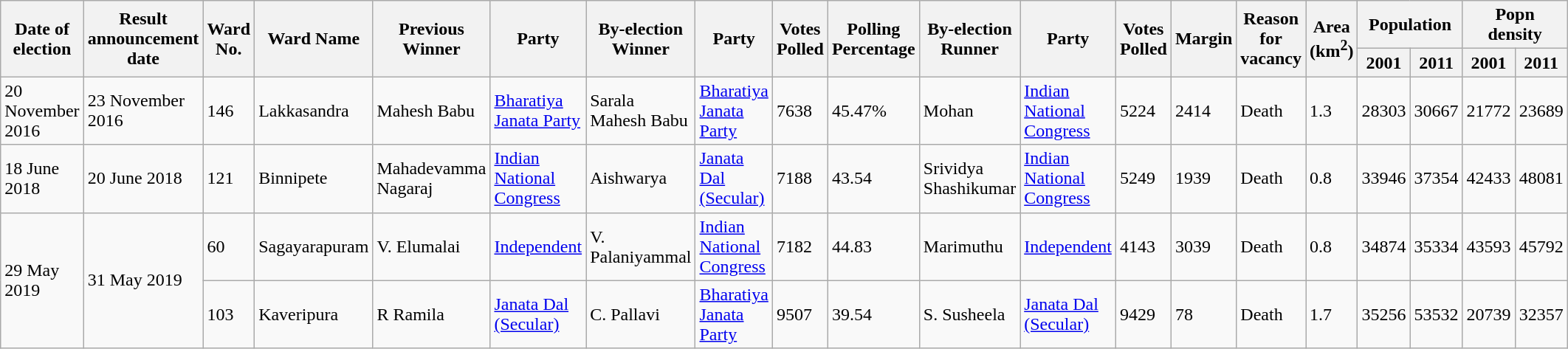<table class="wikitable sortable">
<tr>
<th rowspan="2">Date of election</th>
<th rowspan="2">Result announcement date</th>
<th rowspan="2">Ward<br>No.</th>
<th rowspan="2">Ward Name</th>
<th rowspan="2">Previous Winner</th>
<th rowspan="2">Party</th>
<th rowspan="2">By-election Winner</th>
<th rowspan="2">Party</th>
<th rowspan="2">Votes Polled</th>
<th rowspan="2">Polling Percentage</th>
<th rowspan="2">By-election Runner</th>
<th rowspan="2">Party</th>
<th rowspan="2">Votes Polled</th>
<th rowspan="2">Margin</th>
<th rowspan="2">Reason for vacancy</th>
<th rowspan="2">Area<br>(km<sup>2</sup>)</th>
<th colspan="2">Population</th>
<th colspan="2">Popn density</th>
</tr>
<tr !>
<th>2001</th>
<th>2011</th>
<th>2001</th>
<th>2011</th>
</tr>
<tr>
<td>20 November 2016</td>
<td>23 November 2016</td>
<td>146</td>
<td>Lakkasandra</td>
<td>Mahesh Babu</td>
<td><a href='#'>Bharatiya Janata Party</a></td>
<td>Sarala Mahesh Babu</td>
<td><a href='#'>Bharatiya Janata Party</a></td>
<td>7638</td>
<td>45.47%</td>
<td>Mohan</td>
<td><a href='#'>Indian National Congress</a></td>
<td>5224</td>
<td>2414</td>
<td>Death</td>
<td>1.3</td>
<td>28303</td>
<td>30667</td>
<td>21772</td>
<td>23689</td>
</tr>
<tr>
<td>18 June 2018</td>
<td>20 June 2018</td>
<td>121</td>
<td>Binnipete</td>
<td>Mahadevamma Nagaraj</td>
<td><a href='#'>Indian National Congress</a></td>
<td>Aishwarya</td>
<td><a href='#'>Janata Dal (Secular)</a></td>
<td>7188</td>
<td>43.54</td>
<td>Srividya Shashikumar</td>
<td><a href='#'>Indian National Congress</a></td>
<td>5249</td>
<td>1939</td>
<td>Death</td>
<td>0.8</td>
<td>33946</td>
<td>37354</td>
<td>42433</td>
<td>48081</td>
</tr>
<tr>
<td rowspan="2">29 May 2019</td>
<td rowspan="2">31 May 2019</td>
<td>60</td>
<td>Sagayarapuram</td>
<td>V. Elumalai</td>
<td><a href='#'>Independent</a></td>
<td>V. Palaniyammal</td>
<td><a href='#'>Indian National Congress</a></td>
<td>7182</td>
<td>44.83</td>
<td>Marimuthu</td>
<td><a href='#'>Independent</a></td>
<td>4143</td>
<td>3039</td>
<td>Death</td>
<td>0.8</td>
<td>34874</td>
<td>35334</td>
<td>43593</td>
<td>45792</td>
</tr>
<tr |>
<td>103</td>
<td>Kaveripura</td>
<td>R Ramila</td>
<td><a href='#'>Janata Dal (Secular)</a></td>
<td>C. Pallavi</td>
<td><a href='#'>Bharatiya Janata Party</a></td>
<td>9507</td>
<td>39.54</td>
<td>S. Susheela</td>
<td><a href='#'>Janata Dal (Secular)</a></td>
<td>9429</td>
<td>78</td>
<td>Death</td>
<td>1.7</td>
<td>35256</td>
<td>53532</td>
<td>20739</td>
<td>32357</td>
</tr>
</table>
